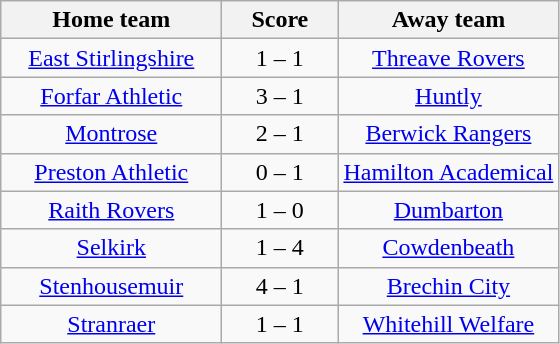<table class="wikitable" style="text-align: center">
<tr>
<th width=140>Home team</th>
<th width=70>Score</th>
<th width=140>Away team</th>
</tr>
<tr>
<td><a href='#'>East Stirlingshire</a></td>
<td>1 – 1</td>
<td><a href='#'>Threave Rovers</a></td>
</tr>
<tr>
<td><a href='#'>Forfar Athletic</a></td>
<td>3 – 1</td>
<td><a href='#'>Huntly</a></td>
</tr>
<tr>
<td><a href='#'>Montrose</a></td>
<td>2 – 1</td>
<td><a href='#'>Berwick Rangers</a></td>
</tr>
<tr>
<td><a href='#'>Preston Athletic</a></td>
<td>0 – 1</td>
<td><a href='#'>Hamilton Academical</a></td>
</tr>
<tr>
<td><a href='#'>Raith Rovers</a></td>
<td>1 – 0</td>
<td><a href='#'>Dumbarton</a></td>
</tr>
<tr>
<td><a href='#'>Selkirk</a></td>
<td>1 – 4</td>
<td><a href='#'>Cowdenbeath</a></td>
</tr>
<tr>
<td><a href='#'>Stenhousemuir</a></td>
<td>4 – 1</td>
<td><a href='#'>Brechin City</a></td>
</tr>
<tr>
<td><a href='#'>Stranraer</a></td>
<td>1 – 1</td>
<td><a href='#'>Whitehill Welfare</a></td>
</tr>
</table>
